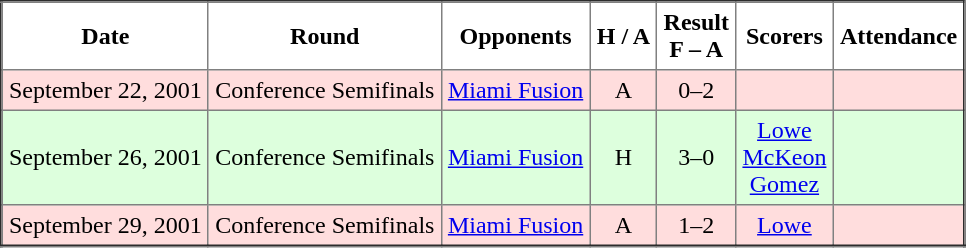<table border="2" cellpadding="4" style="border-collapse:collapse; text-align:center;">
<tr>
<th><strong>Date</strong></th>
<th><strong>Round</strong></th>
<th><strong>Opponents</strong></th>
<th><strong>H / A</strong></th>
<th><strong>Result<br>F – A</strong></th>
<th><strong>Scorers</strong></th>
<th><strong>Attendance</strong></th>
</tr>
<tr bgcolor="#ffdddd">
<td>September 22, 2001</td>
<td>Conference Semifinals</td>
<td><a href='#'>Miami Fusion</a></td>
<td>A</td>
<td>0–2</td>
<td></td>
<td></td>
</tr>
<tr bgcolor="#ddffdd">
<td>September 26, 2001</td>
<td>Conference Semifinals</td>
<td><a href='#'>Miami Fusion</a></td>
<td>H</td>
<td>3–0</td>
<td><a href='#'>Lowe</a> <br> <a href='#'>McKeon</a> <br> <a href='#'>Gomez</a></td>
<td></td>
</tr>
<tr bgcolor="#ffdddd">
<td>September 29, 2001</td>
<td>Conference Semifinals</td>
<td><a href='#'>Miami Fusion</a></td>
<td>A</td>
<td>1–2</td>
<td><a href='#'>Lowe</a></td>
<td></td>
</tr>
</table>
